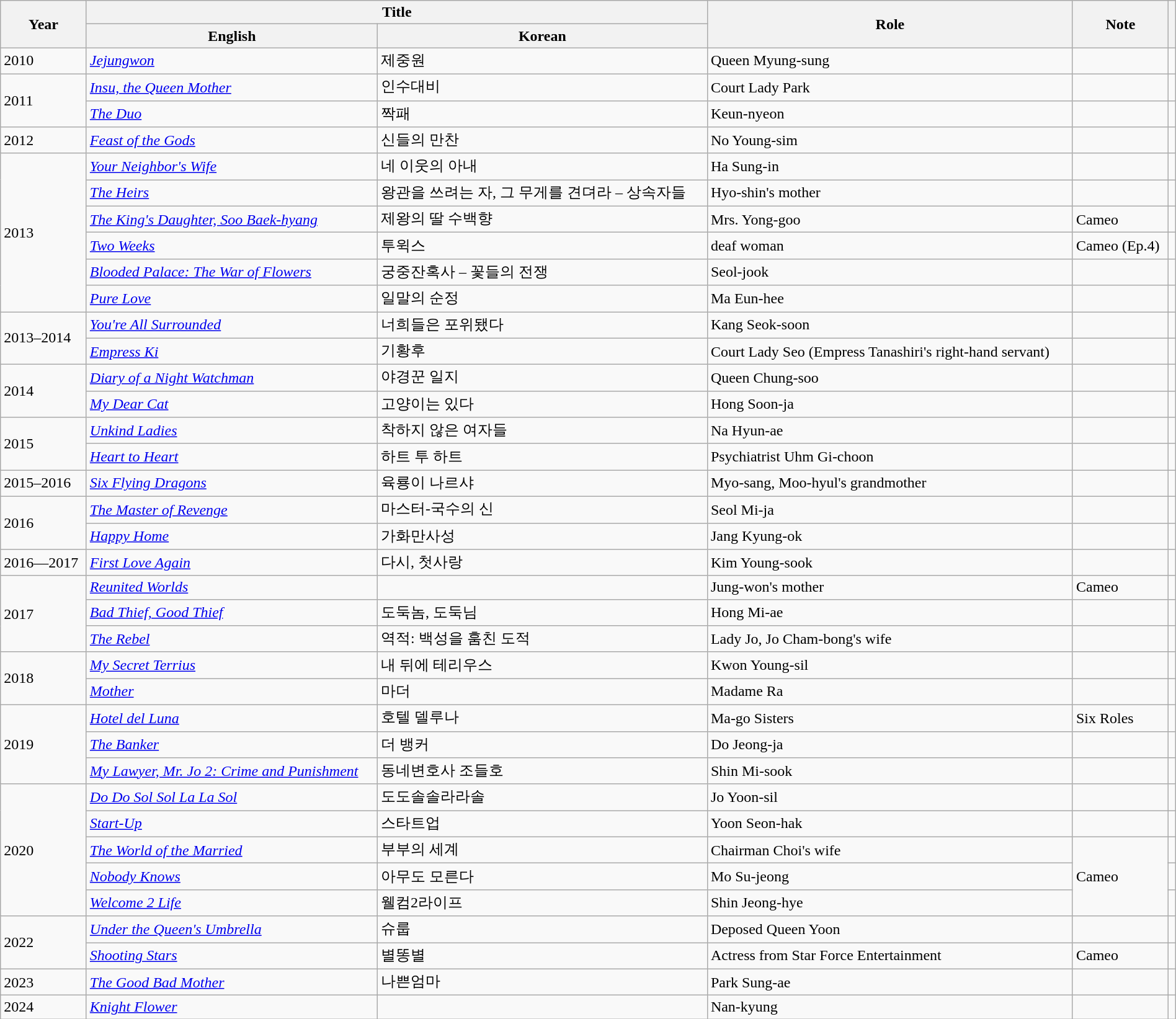<table class="wikitable sortable" style="clear:none; font-size:100%; padding:0 auto; width:100%; margin:auto">
<tr>
<th scope="col" rowspan="2">Year</th>
<th scope="col" colspan="2">Title</th>
<th scope="col" rowspan="2">Role</th>
<th scope="col" rowspan="2">Note</th>
<th scope="col" rowspan="2" class="unsortable"></th>
</tr>
<tr>
<th>English</th>
<th>Korean</th>
</tr>
<tr>
<td>2010</td>
<td><em><a href='#'>Jejungwon</a></em></td>
<td>제중원</td>
<td>Queen Myung-sung</td>
<td></td>
<td></td>
</tr>
<tr>
<td rowspan="2">2011</td>
<td><em><a href='#'>Insu, the Queen Mother</a></em></td>
<td>인수대비</td>
<td>Court Lady Park</td>
<td></td>
<td></td>
</tr>
<tr>
<td><em><a href='#'>The Duo</a></em></td>
<td>짝패</td>
<td>Keun-nyeon</td>
<td></td>
<td></td>
</tr>
<tr>
<td>2012</td>
<td><a href='#'><em>Feast of the Gods</em></a></td>
<td>신들의 만찬</td>
<td>No Young-sim</td>
<td></td>
<td></td>
</tr>
<tr>
<td rowspan="6">2013</td>
<td><em><a href='#'>Your Neighbor's Wife</a></em></td>
<td>네 이웃의 아내</td>
<td>Ha Sung-in</td>
<td></td>
<td></td>
</tr>
<tr>
<td><em><a href='#'>The Heirs</a></em></td>
<td>왕관을 쓰려는 자, 그 무게를 견뎌라 – 상속자들</td>
<td>Hyo-shin's mother</td>
<td></td>
<td></td>
</tr>
<tr>
<td><em><a href='#'>The King's Daughter, Soo Baek-hyang</a></em></td>
<td>제왕의 딸 수백향</td>
<td>Mrs. Yong-goo</td>
<td>Cameo</td>
<td></td>
</tr>
<tr>
<td><em><a href='#'>Two Weeks</a></em></td>
<td>투윅스</td>
<td>deaf woman</td>
<td>Cameo (Ep.4)</td>
<td></td>
</tr>
<tr>
<td><em><a href='#'>Blooded Palace: The War of Flowers</a></em></td>
<td>궁중잔혹사 – 꽃들의 전쟁</td>
<td>Seol-jook</td>
<td></td>
<td></td>
</tr>
<tr>
<td><em><a href='#'>Pure Love</a></em></td>
<td>일말의 순정</td>
<td>Ma Eun-hee</td>
<td></td>
<td></td>
</tr>
<tr>
<td rowspan="2">2013–2014</td>
<td><em><a href='#'>You're All Surrounded</a></em></td>
<td>너희들은 포위됐다</td>
<td>Kang Seok-soon</td>
<td></td>
<td></td>
</tr>
<tr>
<td><em><a href='#'>Empress Ki</a></em></td>
<td>기황후</td>
<td>Court Lady Seo (Empress Tanashiri's right-hand servant)</td>
<td></td>
<td></td>
</tr>
<tr>
<td rowspan="2">2014</td>
<td><em><a href='#'>Diary of a Night Watchman</a></em></td>
<td>야경꾼 일지</td>
<td>Queen Chung-soo</td>
<td></td>
<td></td>
</tr>
<tr>
<td><em><a href='#'>My Dear Cat</a></em></td>
<td>고양이는 있다</td>
<td>Hong Soon-ja</td>
<td></td>
<td></td>
</tr>
<tr>
<td rowspan="2">2015</td>
<td><em><a href='#'>Unkind Ladies</a></em></td>
<td>착하지 않은 여자들</td>
<td>Na Hyun-ae</td>
<td></td>
<td></td>
</tr>
<tr>
<td><em><a href='#'>Heart to Heart</a></em></td>
<td>하트 투 하트</td>
<td>Psychiatrist Uhm Gi-choon</td>
<td></td>
<td></td>
</tr>
<tr>
<td>2015–2016</td>
<td><em><a href='#'>Six Flying Dragons</a></em></td>
<td>육룡이 나르샤</td>
<td>Myo-sang, Moo-hyul's grandmother</td>
<td></td>
<td></td>
</tr>
<tr>
<td rowspan="2">2016</td>
<td><em><a href='#'>The Master of Revenge</a></em></td>
<td>마스터-국수의 신</td>
<td>Seol Mi-ja</td>
<td></td>
<td></td>
</tr>
<tr>
<td><em><a href='#'>Happy Home</a></em></td>
<td>가화만사성</td>
<td>Jang Kyung-ok</td>
<td></td>
<td></td>
</tr>
<tr>
<td>2016—2017</td>
<td><em><a href='#'>First Love Again</a></em></td>
<td>다시, 첫사랑</td>
<td>Kim Young-sook</td>
<td></td>
<td></td>
</tr>
<tr>
<td rowspan="3">2017</td>
<td><em><a href='#'>Reunited Worlds</a></em></td>
<td></td>
<td>Jung-won's mother</td>
<td>Cameo</td>
<td></td>
</tr>
<tr>
<td><em><a href='#'>Bad Thief, Good Thief</a></em></td>
<td>도둑놈, 도둑님</td>
<td>Hong Mi-ae</td>
<td></td>
<td></td>
</tr>
<tr>
<td><em><a href='#'>The Rebel</a></em></td>
<td>역적: 백성을 훔친 도적</td>
<td>Lady Jo, Jo Cham-bong's wife</td>
<td></td>
<td></td>
</tr>
<tr>
<td rowspan="2">2018</td>
<td><em><a href='#'>My Secret Terrius</a></em></td>
<td>내 뒤에 테리우스</td>
<td>Kwon Young-sil</td>
<td></td>
<td></td>
</tr>
<tr>
<td><em><a href='#'>Mother</a></em></td>
<td>마더</td>
<td>Madame Ra</td>
<td></td>
<td></td>
</tr>
<tr>
<td rowspan="3">2019</td>
<td><em><a href='#'>Hotel del Luna</a></em></td>
<td>호텔 델루나</td>
<td>Ma-go Sisters</td>
<td>Six Roles</td>
<td></td>
</tr>
<tr>
<td><em><a href='#'>The Banker</a></em></td>
<td>더 뱅커</td>
<td>Do Jeong-ja</td>
<td></td>
<td></td>
</tr>
<tr>
<td><em><a href='#'>My Lawyer, Mr. Jo 2: Crime and Punishment</a></em></td>
<td>동네변호사 조들호</td>
<td>Shin Mi-sook</td>
<td></td>
<td></td>
</tr>
<tr>
<td rowspan="5" scope="row">2020</td>
<td><em><a href='#'>Do Do Sol Sol La La Sol</a></em></td>
<td>도도솔솔라라솔</td>
<td>Jo Yoon-sil</td>
<td></td>
<td></td>
</tr>
<tr>
<td><em><a href='#'>Start-Up</a></em></td>
<td>스타트업</td>
<td>Yoon Seon-hak</td>
<td></td>
<td></td>
</tr>
<tr>
<td><em><a href='#'>The World of the Married</a></em></td>
<td>부부의 세계</td>
<td>Chairman Choi's wife</td>
<td rowspan="3">Cameo</td>
<td></td>
</tr>
<tr>
<td><em><a href='#'>Nobody Knows</a></em></td>
<td>아무도 모른다</td>
<td>Mo Su-jeong</td>
<td></td>
</tr>
<tr>
<td><em><a href='#'>Welcome 2 Life</a></em></td>
<td>웰컴2라이프</td>
<td>Shin Jeong-hye</td>
<td></td>
</tr>
<tr>
<td rowspan="2" scope="row">2022</td>
<td><em><a href='#'>Under the Queen's Umbrella</a></em></td>
<td>슈룹</td>
<td>Deposed Queen Yoon</td>
<td></td>
<td></td>
</tr>
<tr>
<td><em><a href='#'>Shooting Stars</a></em></td>
<td>별똥별</td>
<td>Actress from Star Force Entertainment</td>
<td>Cameo</td>
<td></td>
</tr>
<tr>
<td>2023</td>
<td><em><a href='#'>The Good Bad Mother</a></em></td>
<td>나쁜엄마</td>
<td>Park Sung-ae</td>
<td></td>
<td></td>
</tr>
<tr>
<td>2024</td>
<td><em><a href='#'>Knight Flower</a></em></td>
<td></td>
<td>Nan-kyung</td>
<td></td>
<td></td>
</tr>
</table>
